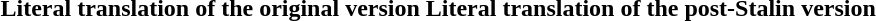<table>
<tr>
<th>Literal translation of the original version</th>
<th>Literal translation of the post-Stalin version</th>
</tr>
<tr style="white-space:nowrap;text-align:center;vertical-align:top;">
<td></td>
<td></td>
</tr>
</table>
